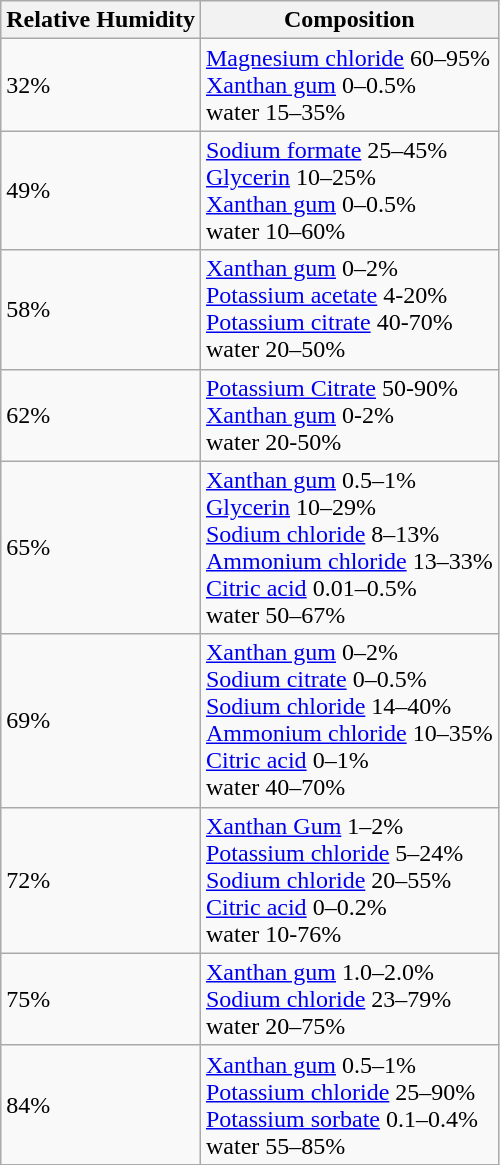<table class="wikitable sortable">
<tr>
<th>Relative Humidity</th>
<th>Composition</th>
</tr>
<tr>
<td>32%</td>
<td><a href='#'>Magnesium chloride</a> 60–95%<br><a href='#'>Xanthan gum</a> 0–0.5%<br>water 15–35%</td>
</tr>
<tr>
<td>49%</td>
<td><a href='#'>Sodium formate</a> 25–45%<br><a href='#'>Glycerin</a> 10–25%<br><a href='#'>Xanthan gum</a> 0–0.5%<br>water 10–60%</td>
</tr>
<tr>
<td>58%</td>
<td><a href='#'>Xanthan gum</a> 0–2%<br><a href='#'>Potassium acetate</a> 4-20%<br><a href='#'>Potassium citrate</a> 40-70%<br>water 20–50%</td>
</tr>
<tr>
<td>62%</td>
<td><a href='#'>Potassium Citrate</a> 50-90%<br><a href='#'>Xanthan gum</a> 0-2%<br>water 20-50%</td>
</tr>
<tr>
<td>65%</td>
<td><a href='#'>Xanthan gum</a> 0.5–1%<br><a href='#'>Glycerin</a> 10–29%<br><a href='#'>Sodium chloride</a> 8–13%<br><a href='#'>Ammonium chloride</a> 13–33%<br><a href='#'>Citric acid</a> 0.01–0.5%<br>water 50–67%</td>
</tr>
<tr>
<td>69%</td>
<td><a href='#'>Xanthan gum</a> 0–2%<br><a href='#'>Sodium citrate</a> 0–0.5%<br><a href='#'>Sodium chloride</a> 14–40%<br><a href='#'>Ammonium chloride</a> 10–35%<br><a href='#'>Citric acid</a> 0–1%<br>water 40–70%</td>
</tr>
<tr>
<td>72%</td>
<td><a href='#'>Xanthan Gum</a> 1–2%<br><a href='#'>Potassium chloride</a> 5–24%<br><a href='#'>Sodium chloride</a> 20–55%<br><a href='#'>Citric acid</a> 0–0.2%<br>water 10-76%<br></td>
</tr>
<tr>
<td>75%</td>
<td><a href='#'>Xanthan gum</a> 1.0–2.0%<br><a href='#'>Sodium chloride</a> 23–79%<br>water 20–75%</td>
</tr>
<tr>
<td>84%</td>
<td><a href='#'>Xanthan gum</a> 0.5–1%<br><a href='#'>Potassium chloride</a> 25–90%<br><a href='#'>Potassium sorbate</a> 0.1–0.4%<br>water 55–85%</td>
</tr>
</table>
